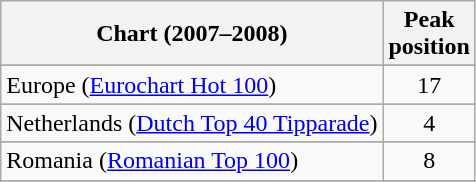<table class="wikitable sortable">
<tr>
<th>Chart (2007–2008)</th>
<th>Peak<br>position</th>
</tr>
<tr>
</tr>
<tr>
</tr>
<tr>
</tr>
<tr>
</tr>
<tr>
<td>Europe (<a href='#'>Eurochart Hot 100</a>)</td>
<td align="center">17</td>
</tr>
<tr>
</tr>
<tr>
</tr>
<tr>
</tr>
<tr>
</tr>
<tr>
<td>Netherlands (<a href='#'>Dutch Top 40 Tipparade</a>)</td>
<td align="center">4</td>
</tr>
<tr>
</tr>
<tr>
<td>Romania (<a href='#'>Romanian Top 100</a>)</td>
<td style="text-align:center;">8</td>
</tr>
<tr>
</tr>
<tr>
</tr>
<tr>
</tr>
<tr>
</tr>
<tr>
</tr>
<tr>
</tr>
<tr>
</tr>
<tr>
</tr>
<tr>
</tr>
<tr>
</tr>
</table>
